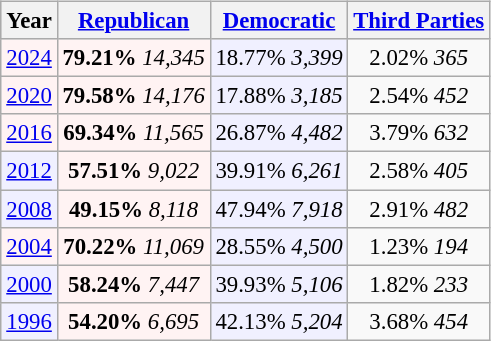<table class="wikitable" style="float:right; font-size:95%;">
<tr bgcolor=lightgrey>
<th>Year</th>
<th><a href='#'>Republican</a></th>
<th><a href='#'>Democratic</a></th>
<th><a href='#'>Third Parties</a></th>
</tr>
<tr>
<td align="center" bgcolor="#fff3f3"><a href='#'>2024</a></td>
<td align="center" bgcolor="#fff3f3"><strong>79.21%</strong> <em>14,345</em></td>
<td align="center" bgcolor="#f0f0ff">18.77% <em>3,399</em></td>
<td align="center">2.02% <em>365</em></td>
</tr>
<tr>
<td align="center" bgcolor="#fff3f3"><a href='#'>2020</a></td>
<td align="center" bgcolor="#fff3f3"><strong>79.58%</strong> <em>14,176</em></td>
<td align="center" bgcolor="#f0f0ff">17.88% <em>3,185</em></td>
<td align="center">2.54% <em>452</em></td>
</tr>
<tr>
<td align="center" bgcolor="#fff3f3"><a href='#'>2016</a></td>
<td align="center" bgcolor="#fff3f3"><strong>69.34%</strong> <em>11,565</em></td>
<td align="center" bgcolor="#f0f0ff">26.87% <em>4,482</em></td>
<td align="center">3.79% <em>632</em></td>
</tr>
<tr>
<td align="center" bgcolor="#f0f0ff"><a href='#'>2012</a></td>
<td align="center" bgcolor="#fff3f3"><strong>57.51%</strong> <em>9,022</em></td>
<td align="center" bgcolor="#f0f0ff">39.91% <em>6,261</em></td>
<td align="center">2.58% <em>405</em></td>
</tr>
<tr>
<td align="center" bgcolor="#f0f0ff"><a href='#'>2008</a></td>
<td align="center" bgcolor="#fff3f3"><strong>49.15%</strong> <em>8,118</em></td>
<td align="center" bgcolor="#f0f0ff">47.94% <em>7,918</em></td>
<td align="center">2.91% <em>482</em></td>
</tr>
<tr>
<td align="center" bgcolor="#fff3f3"><a href='#'>2004</a></td>
<td align="center" bgcolor="#fff3f3"><strong>70.22%</strong> <em>11,069</em></td>
<td align="center" bgcolor="#f0f0ff">28.55% <em>4,500</em></td>
<td align="center">1.23% <em>194</em></td>
</tr>
<tr>
<td align="center" bgcolor="#f0f0ff"><a href='#'>2000</a></td>
<td align="center" bgcolor="#fff3f3"><strong>58.24%</strong> <em>7,447</em></td>
<td align="center" bgcolor="#f0f0ff">39.93% <em>5,106</em></td>
<td align="center">1.82% <em>233</em></td>
</tr>
<tr>
<td align="center" bgcolor="#f0f0ff"><a href='#'>1996</a></td>
<td align="center" bgcolor="#fff3f3"><strong>54.20%</strong> <em>6,695</em></td>
<td align="center" bgcolor="#f0f0ff">42.13% <em>5,204</em></td>
<td align="center">3.68% <em>454</em></td>
</tr>
</table>
